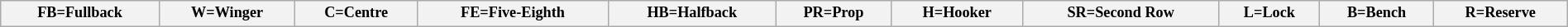<table class="wikitable" style="font-size:76%; width:100%; text-align: center;">
<tr>
<th>FB=Fullback</th>
<th>W=Winger</th>
<th>C=Centre</th>
<th>FE=Five-Eighth</th>
<th>HB=Halfback</th>
<th>PR=Prop</th>
<th>H=Hooker</th>
<th>SR=Second Row</th>
<th>L=Lock</th>
<th>B=Bench</th>
<th>R=Reserve</th>
</tr>
</table>
